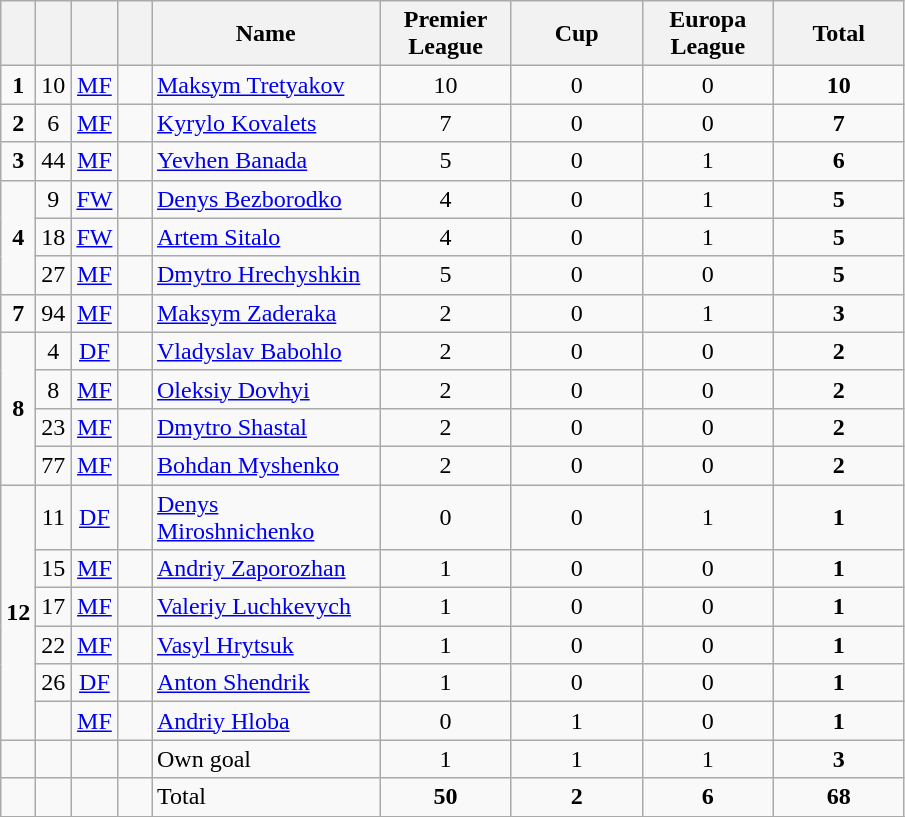<table class="wikitable" style="text-align:center">
<tr>
<th width=15></th>
<th width=15></th>
<th width=15></th>
<th width=15></th>
<th width=145>Name</th>
<th width=80>Premier League</th>
<th width=80>Cup</th>
<th width=80>Europa League</th>
<th width=80>Total</th>
</tr>
<tr>
<td><strong>1</strong></td>
<td>10</td>
<td><a href='#'>MF</a></td>
<td></td>
<td align=left><a href='#'>Maksym Tretyakov</a></td>
<td>10</td>
<td>0</td>
<td>0</td>
<td><strong>10</strong></td>
</tr>
<tr>
<td><strong>2</strong></td>
<td>6</td>
<td><a href='#'>MF</a></td>
<td></td>
<td align=left><a href='#'>Kyrylo Kovalets</a></td>
<td>7</td>
<td>0</td>
<td>0</td>
<td><strong>7</strong></td>
</tr>
<tr>
<td><strong>3</strong></td>
<td>44</td>
<td><a href='#'>MF</a></td>
<td></td>
<td align=left><a href='#'>Yevhen Banada</a></td>
<td>5</td>
<td>0</td>
<td>1</td>
<td><strong>6</strong></td>
</tr>
<tr>
<td rowspan=3><strong>4</strong></td>
<td>9</td>
<td><a href='#'>FW</a></td>
<td></td>
<td align=left><a href='#'>Denys Bezborodko</a></td>
<td>4</td>
<td>0</td>
<td>1</td>
<td><strong>5</strong></td>
</tr>
<tr>
<td>18</td>
<td><a href='#'>FW</a></td>
<td></td>
<td align=left><a href='#'>Artem Sitalo</a></td>
<td>4</td>
<td>0</td>
<td>1</td>
<td><strong>5</strong></td>
</tr>
<tr>
<td>27</td>
<td><a href='#'>MF</a></td>
<td></td>
<td align=left><a href='#'>Dmytro Hrechyshkin</a></td>
<td>5</td>
<td>0</td>
<td>0</td>
<td><strong>5</strong></td>
</tr>
<tr>
<td><strong>7</strong></td>
<td>94</td>
<td><a href='#'>MF</a></td>
<td></td>
<td align=left><a href='#'>Maksym Zaderaka</a></td>
<td>2</td>
<td>0</td>
<td>1</td>
<td><strong>3</strong></td>
</tr>
<tr>
<td rowspan=4><strong>8</strong></td>
<td>4</td>
<td><a href='#'>DF</a></td>
<td></td>
<td align=left><a href='#'>Vladyslav Babohlo</a></td>
<td>2</td>
<td>0</td>
<td>0</td>
<td><strong>2</strong></td>
</tr>
<tr>
<td>8</td>
<td><a href='#'>MF</a></td>
<td></td>
<td align=left><a href='#'>Oleksiy Dovhyi</a></td>
<td>2</td>
<td>0</td>
<td>0</td>
<td><strong>2</strong></td>
</tr>
<tr>
<td>23</td>
<td><a href='#'>MF</a></td>
<td></td>
<td align=left><a href='#'>Dmytro Shastal</a></td>
<td>2</td>
<td>0</td>
<td>0</td>
<td><strong>2</strong></td>
</tr>
<tr>
<td>77</td>
<td><a href='#'>MF</a></td>
<td></td>
<td align=left><a href='#'>Bohdan Myshenko</a></td>
<td>2</td>
<td>0</td>
<td>0</td>
<td><strong>2</strong></td>
</tr>
<tr>
<td rowspan=6><strong>12</strong></td>
<td>11</td>
<td><a href='#'>DF</a></td>
<td></td>
<td align=left><a href='#'>Denys Miroshnichenko</a></td>
<td>0</td>
<td>0</td>
<td>1</td>
<td><strong>1</strong></td>
</tr>
<tr>
<td>15</td>
<td><a href='#'>MF</a></td>
<td></td>
<td align=left><a href='#'>Andriy Zaporozhan</a></td>
<td>1</td>
<td>0</td>
<td>0</td>
<td><strong>1</strong></td>
</tr>
<tr>
<td>17</td>
<td><a href='#'>MF</a></td>
<td></td>
<td align=left><a href='#'>Valeriy Luchkevych</a></td>
<td>1</td>
<td>0</td>
<td>0</td>
<td><strong>1</strong></td>
</tr>
<tr>
<td>22</td>
<td><a href='#'>MF</a></td>
<td></td>
<td align=left><a href='#'>Vasyl Hrytsuk</a></td>
<td>1</td>
<td>0</td>
<td>0</td>
<td><strong>1</strong></td>
</tr>
<tr>
<td>26</td>
<td><a href='#'>DF</a></td>
<td></td>
<td align=left><a href='#'>Anton Shendrik</a></td>
<td>1</td>
<td>0</td>
<td>0</td>
<td><strong>1</strong></td>
</tr>
<tr>
<td></td>
<td><a href='#'>MF</a></td>
<td></td>
<td align=left><a href='#'>Andriy Hloba</a></td>
<td>0</td>
<td>1</td>
<td>0</td>
<td><strong>1</strong></td>
</tr>
<tr>
<td></td>
<td></td>
<td></td>
<td></td>
<td align=left>Own goal</td>
<td>1</td>
<td>1</td>
<td>1</td>
<td><strong>3</strong></td>
</tr>
<tr>
<td></td>
<td></td>
<td></td>
<td></td>
<td align=left>Total</td>
<td><strong>50</strong></td>
<td><strong>2</strong></td>
<td><strong>6</strong></td>
<td><strong>68</strong></td>
</tr>
<tr>
</tr>
</table>
